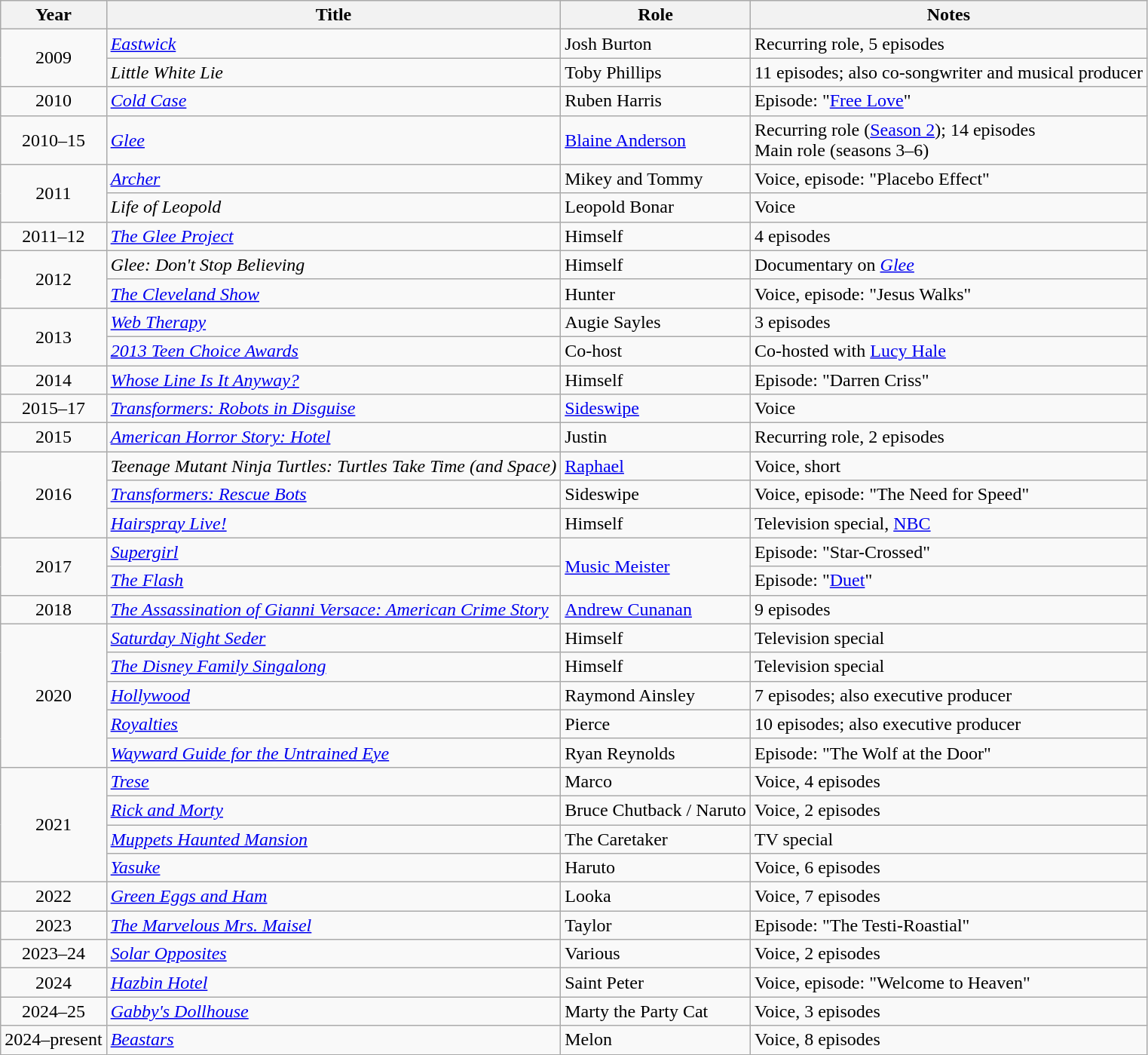<table class="wikitable">
<tr>
<th scope="col">Year</th>
<th scope="col">Title</th>
<th scope="col">Role</th>
<th scope="col" class="unsortable">Notes</th>
</tr>
<tr>
<td rowspan="2" style="text-align:center;">2009</td>
<td><em><a href='#'>Eastwick</a></em></td>
<td>Josh Burton</td>
<td>Recurring role, 5 episodes</td>
</tr>
<tr>
<td><em>Little White Lie</em></td>
<td>Toby Phillips</td>
<td>11 episodes; also co-songwriter and musical producer</td>
</tr>
<tr>
<td style="text-align:center;">2010</td>
<td><em><a href='#'>Cold Case</a></em></td>
<td>Ruben Harris</td>
<td>Episode: "<a href='#'>Free Love</a>"</td>
</tr>
<tr>
<td style="text-align:center;">2010–15</td>
<td><em><a href='#'>Glee</a></em></td>
<td><a href='#'>Blaine Anderson</a></td>
<td>Recurring role (<a href='#'>Season 2</a>); 14 episodes<br>Main role (seasons 3–6)</td>
</tr>
<tr>
<td rowspan="2" style="text-align:center;">2011</td>
<td><em><a href='#'>Archer</a></em></td>
<td>Mikey and Tommy</td>
<td>Voice, episode: "Placebo Effect"</td>
</tr>
<tr>
<td><em>Life of Leopold</em></td>
<td>Leopold Bonar</td>
<td>Voice</td>
</tr>
<tr>
<td style="text-align:center;">2011–12</td>
<td><em><a href='#'>The Glee Project</a></em></td>
<td>Himself</td>
<td>4 episodes</td>
</tr>
<tr>
<td rowspan="2" style="text-align:center;">2012</td>
<td><em>Glee: Don't Stop Believing</em></td>
<td>Himself</td>
<td>Documentary on <em><a href='#'>Glee</a></em></td>
</tr>
<tr>
<td><em><a href='#'>The Cleveland Show</a></em></td>
<td>Hunter</td>
<td>Voice, episode: "Jesus Walks"</td>
</tr>
<tr>
<td rowspan="2" style="text-align:center;">2013</td>
<td><em><a href='#'>Web Therapy</a></em></td>
<td>Augie Sayles</td>
<td>3 episodes</td>
</tr>
<tr>
<td><em><a href='#'>2013 Teen Choice Awards</a></em></td>
<td>Co-host</td>
<td>Co-hosted with <a href='#'>Lucy Hale</a></td>
</tr>
<tr>
<td style="text-align:center;">2014</td>
<td><em><a href='#'>Whose Line Is It Anyway?</a></em></td>
<td>Himself</td>
<td>Episode: "Darren Criss"</td>
</tr>
<tr>
<td style="text-align:center;">2015–17</td>
<td><em><a href='#'>Transformers: Robots in Disguise</a></em></td>
<td><a href='#'>Sideswipe</a></td>
<td>Voice</td>
</tr>
<tr>
<td style="text-align:center;">2015</td>
<td><em><a href='#'>American Horror Story: Hotel</a></em></td>
<td>Justin</td>
<td>Recurring role, 2 episodes</td>
</tr>
<tr>
<td rowspan="3" style="text-align:center;">2016</td>
<td><em>Teenage Mutant Ninja Turtles: Turtles Take Time (and Space)</em></td>
<td><a href='#'>Raphael</a></td>
<td>Voice, short</td>
</tr>
<tr>
<td><em><a href='#'>Transformers: Rescue Bots</a></em></td>
<td>Sideswipe</td>
<td>Voice, episode: "The Need for Speed"</td>
</tr>
<tr>
<td><em><a href='#'>Hairspray Live!</a></em></td>
<td>Himself</td>
<td>Television special, <a href='#'>NBC</a></td>
</tr>
<tr>
<td rowspan="2" style="text-align:center;">2017</td>
<td><em><a href='#'>Supergirl</a></em></td>
<td rowspan="2"><a href='#'>Music Meister</a></td>
<td>Episode: "Star-Crossed"</td>
</tr>
<tr>
<td><em><a href='#'>The Flash</a></em></td>
<td>Episode: "<a href='#'>Duet</a>"</td>
</tr>
<tr>
<td style="text-align:center;">2018</td>
<td><em><a href='#'>The Assassination of Gianni Versace: American Crime Story</a></em></td>
<td><a href='#'>Andrew Cunanan</a></td>
<td>9 episodes</td>
</tr>
<tr>
<td rowspan="5" style="text-align:center;">2020</td>
<td><em><a href='#'>Saturday Night Seder</a></em></td>
<td>Himself</td>
<td>Television special</td>
</tr>
<tr>
<td><em><a href='#'>The Disney Family Singalong</a></em></td>
<td>Himself</td>
<td>Television special</td>
</tr>
<tr>
<td><em><a href='#'>Hollywood</a></em></td>
<td>Raymond Ainsley</td>
<td>7 episodes; also executive producer</td>
</tr>
<tr>
<td><em><a href='#'>Royalties</a></em></td>
<td>Pierce</td>
<td>10 episodes; also executive producer</td>
</tr>
<tr>
<td><em><a href='#'>Wayward Guide for the Untrained Eye</a></em></td>
<td>Ryan Reynolds</td>
<td>Episode: "The Wolf at the Door"</td>
</tr>
<tr>
<td rowspan="4" style="text-align:center;">2021</td>
<td><em><a href='#'>Trese</a></em></td>
<td>Marco</td>
<td>Voice, 4 episodes</td>
</tr>
<tr>
<td><em><a href='#'>Rick and Morty</a></em></td>
<td>Bruce Chutback / Naruto</td>
<td>Voice, 2 episodes</td>
</tr>
<tr>
<td><em><a href='#'>Muppets Haunted Mansion</a></em></td>
<td>The Caretaker</td>
<td>TV special</td>
</tr>
<tr>
<td><em><a href='#'>Yasuke</a></em></td>
<td>Haruto</td>
<td>Voice, 6 episodes</td>
</tr>
<tr>
<td style="text-align:center;">2022</td>
<td><em><a href='#'>Green Eggs and Ham</a></em></td>
<td>Looka</td>
<td>Voice, 7 episodes</td>
</tr>
<tr>
<td style="text-align:center;">2023</td>
<td><em><a href='#'>The Marvelous Mrs. Maisel</a></em></td>
<td>Taylor</td>
<td>Episode: "The Testi-Roastial"</td>
</tr>
<tr>
<td style="text-align:center;">2023–24</td>
<td><em><a href='#'>Solar Opposites</a></em></td>
<td>Various</td>
<td>Voice, 2 episodes</td>
</tr>
<tr>
<td style="text-align:center;">2024</td>
<td><em><a href='#'>Hazbin Hotel</a></em></td>
<td>Saint Peter</td>
<td>Voice, episode: "Welcome to Heaven"</td>
</tr>
<tr>
<td style="text-align:center;">2024–25</td>
<td><em><a href='#'>Gabby's Dollhouse</a></em></td>
<td>Marty the Party Cat</td>
<td>Voice, 3 episodes</td>
</tr>
<tr>
<td style="text-align:center;">2024–present</td>
<td><em><a href='#'>Beastars</a></em></td>
<td>Melon</td>
<td>Voice, 8 episodes</td>
</tr>
</table>
